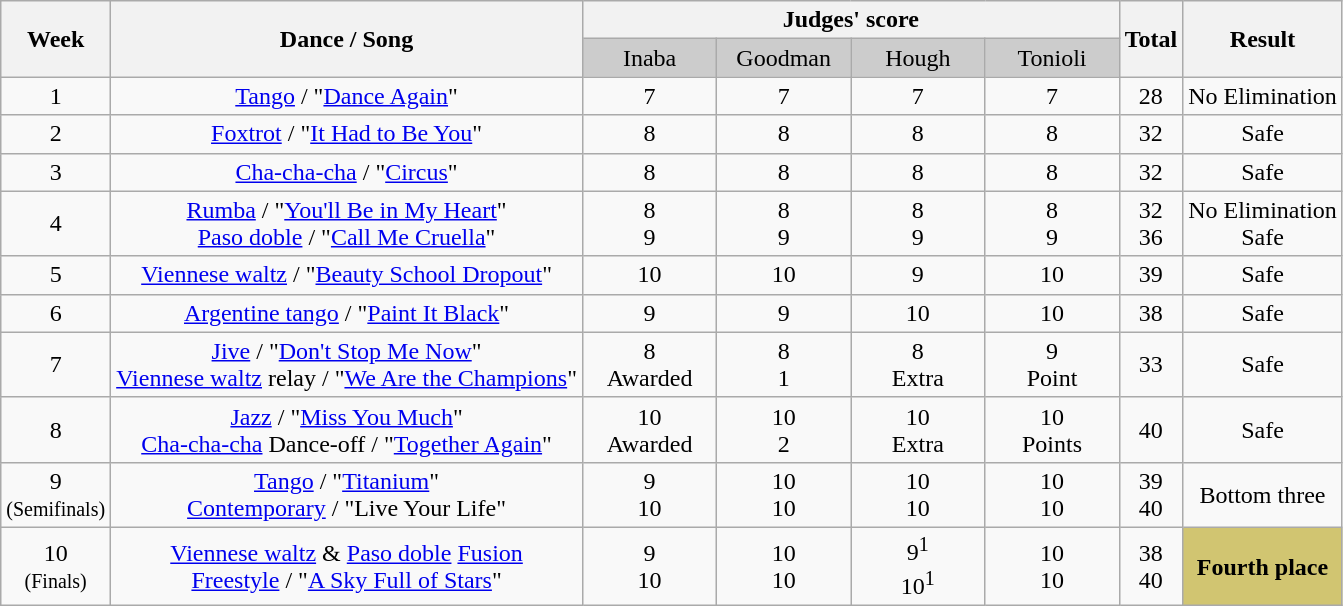<table class="wikitable" style="text-align:center;">
<tr style="text-align:center;">
<th rowspan="2" bgcolor="#CCCCCC" align="Center">Week</th>
<th rowspan="2" bgcolor="#CCCCCC" align="Center">Dance / Song</th>
<th colspan="4" bgcolor="#CCCCCC" align="Center">Judges' score</th>
<th rowspan="2">Total</th>
<th rowspan="2">Result</th>
</tr>
<tr>
<td bgcolor="#CCCCCC" width="10%" align="center">Inaba</td>
<td bgcolor="#CCCCCC" width="10%" align="center">Goodman</td>
<td bgcolor="#CCCCCC" width="10%" align="center">Hough</td>
<td bgcolor="#CCCCCC" width="10%" align="center">Tonioli</td>
</tr>
<tr>
<td>1</td>
<td><a href='#'>Tango</a> / "<a href='#'>Dance Again</a>"</td>
<td>7</td>
<td>7</td>
<td>7</td>
<td>7</td>
<td>28</td>
<td>No Elimination</td>
</tr>
<tr>
<td>2</td>
<td><a href='#'>Foxtrot</a> / "<a href='#'>It Had to Be You</a>"</td>
<td>8</td>
<td>8</td>
<td>8</td>
<td>8</td>
<td>32</td>
<td>Safe</td>
</tr>
<tr>
<td>3</td>
<td><a href='#'>Cha-cha-cha</a> / "<a href='#'>Circus</a>"</td>
<td>8</td>
<td>8</td>
<td>8</td>
<td>8</td>
<td>32</td>
<td>Safe</td>
</tr>
<tr>
<td>4</td>
<td><a href='#'>Rumba</a> / "<a href='#'>You'll Be in My Heart</a>"<br><a href='#'>Paso doble</a> / "<a href='#'>Call Me Cruella</a>"</td>
<td>8<br>9</td>
<td>8<br>9</td>
<td>8<br>9</td>
<td>8<br>9</td>
<td>32<br>36</td>
<td>No Elimination<br>Safe</td>
</tr>
<tr>
<td>5</td>
<td><a href='#'>Viennese waltz</a> / "<a href='#'>Beauty School Dropout</a>"</td>
<td>10</td>
<td>10</td>
<td>9</td>
<td>10</td>
<td>39</td>
<td>Safe</td>
</tr>
<tr>
<td>6</td>
<td><a href='#'>Argentine tango</a> / "<a href='#'>Paint It Black</a>"</td>
<td>9</td>
<td>9</td>
<td>10</td>
<td>10</td>
<td>38</td>
<td>Safe</td>
</tr>
<tr>
<td>7</td>
<td><a href='#'>Jive</a> / "<a href='#'>Don't Stop Me Now</a>"<br><a href='#'>Viennese waltz</a> relay / "<a href='#'>We Are the Champions</a>"</td>
<td>8<br>Awarded</td>
<td>8<br>1</td>
<td>8<br>Extra</td>
<td>9<br>Point</td>
<td>33</td>
<td>Safe</td>
</tr>
<tr>
<td>8</td>
<td><a href='#'>Jazz</a> / "<a href='#'>Miss You Much</a>"<br><a href='#'>Cha-cha-cha</a> Dance-off / "<a href='#'>Together Again</a>"</td>
<td>10<br>Awarded</td>
<td>10<br>2</td>
<td>10<br>Extra</td>
<td>10<br>Points</td>
<td>40</td>
<td>Safe</td>
</tr>
<tr>
<td>9<br><small>(Semifinals)</small></td>
<td><a href='#'>Tango</a> / "<a href='#'>Titanium</a>"<br><a href='#'>Contemporary</a> / "Live Your Life"</td>
<td>9<br>10</td>
<td>10<br>10</td>
<td>10<br>10</td>
<td>10<br>10</td>
<td>39<br>40</td>
<td>Bottom three</td>
</tr>
<tr>
<td>10<br><small>(Finals)</small></td>
<td><a href='#'>Viennese waltz</a> & <a href='#'>Paso doble</a> <a href='#'>Fusion</a><br><a href='#'>Freestyle</a> / "<a href='#'>A Sky Full of Stars</a>"</td>
<td>9<br>10</td>
<td>10<br>10</td>
<td>9<sup>1</sup><br>10<sup>1</sup></td>
<td>10<br>10</td>
<td>38<br>40</td>
<th style="background:#D1C571;">Fourth place</th>
</tr>
</table>
